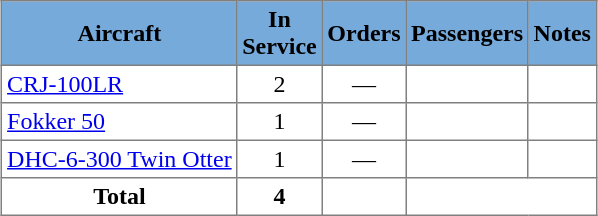<table class="toccolours" border="1" cellpadding="3" style="margin:1em auto; border-collapse:collapse">
<tr bgcolor=#75aadb>
<th>Aircraft</th>
<th>In<br>Service</th>
<th>Orders</th>
<th>Passengers</th>
<th>Notes</th>
</tr>
<tr>
<td><a href='#'>CRJ-100LR</a></td>
<td align="center">2</td>
<td align="center">—</td>
<td align="center"></td>
<td></td>
</tr>
<tr>
<td><a href='#'>Fokker 50</a></td>
<td align="center">1</td>
<td align="center">—</td>
<td align="center"></td>
<td></td>
</tr>
<tr>
<td><a href='#'>DHC-6-300 Twin Otter</a></td>
<td align="center">1</td>
<td align="center">—</td>
<td align="center"></td>
<td></td>
</tr>
<tr>
<th>Total</th>
<th>4</th>
<th></th>
<th colspan="2"></th>
</tr>
</table>
